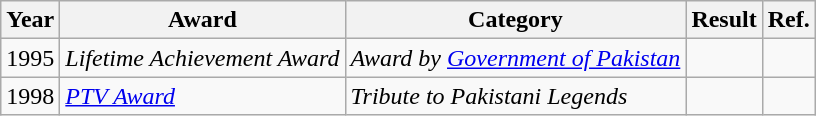<table class="wikitable">
<tr>
<th>Year</th>
<th>Award</th>
<th>Category</th>
<th>Result</th>
<th>Ref.</th>
</tr>
<tr>
<td>1995</td>
<td><em>Lifetime Achievement Award</em></td>
<td><em>Award by <a href='#'>Government of Pakistan</a></em></td>
<td></td>
<td></td>
</tr>
<tr>
<td>1998</td>
<td><em><a href='#'>PTV Award</a></em></td>
<td><em>Tribute to Pakistani Legends</em></td>
<td></td>
<td></td>
</tr>
</table>
